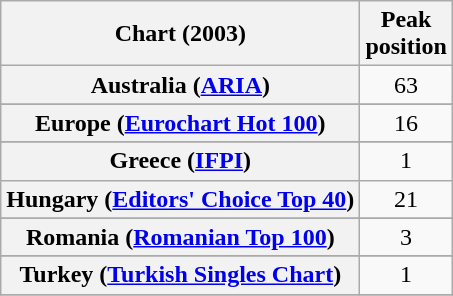<table class="wikitable sortable plainrowheaders" style="text-align:center">
<tr>
<th>Chart (2003)</th>
<th>Peak<br>position</th>
</tr>
<tr>
<th scope="row">Australia (<a href='#'>ARIA</a>)</th>
<td>63</td>
</tr>
<tr>
</tr>
<tr>
</tr>
<tr>
</tr>
<tr>
<th scope="row">Europe (<a href='#'>Eurochart Hot 100</a>)</th>
<td>16</td>
</tr>
<tr>
</tr>
<tr>
<th scope="row">Greece (<a href='#'>IFPI</a>)</th>
<td>1</td>
</tr>
<tr>
<th scope="row">Hungary (<a href='#'>Editors' Choice Top 40</a>)</th>
<td>21</td>
</tr>
<tr>
</tr>
<tr>
</tr>
<tr>
</tr>
<tr>
<th scope="row">Romania (<a href='#'>Romanian Top 100</a>)</th>
<td>3</td>
</tr>
<tr>
</tr>
<tr>
</tr>
<tr>
</tr>
<tr>
</tr>
<tr>
<th scope="row">Turkey (<a href='#'>Turkish Singles Chart</a>)</th>
<td>1</td>
</tr>
<tr>
</tr>
</table>
